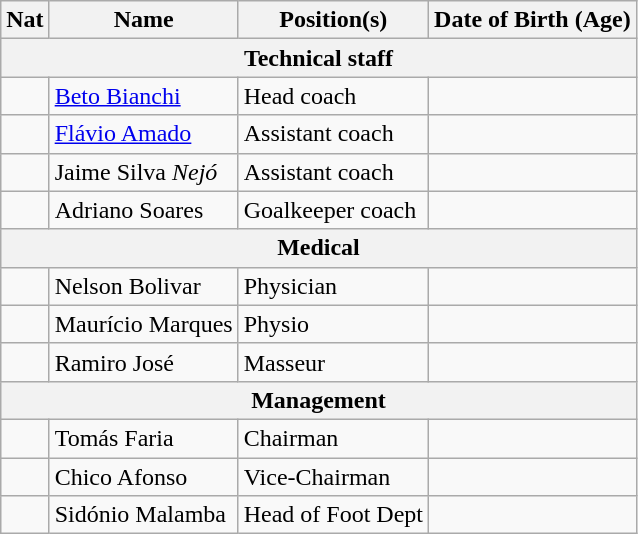<table class="wikitable ve-ce-branchNode ve-ce-tableNode">
<tr>
<th>Nat</th>
<th>Name</th>
<th>Position(s)</th>
<th>Date of Birth (Age)</th>
</tr>
<tr>
<th colspan="4">Technical staff</th>
</tr>
<tr>
<td></td>
<td><a href='#'>Beto Bianchi</a></td>
<td>Head coach</td>
<td></td>
</tr>
<tr>
<td></td>
<td><a href='#'>Flávio Amado</a></td>
<td>Assistant coach</td>
<td></td>
</tr>
<tr>
<td></td>
<td>Jaime Silva <em>Nejó</em></td>
<td>Assistant coach</td>
<td></td>
</tr>
<tr>
<td></td>
<td>Adriano Soares</td>
<td>Goalkeeper coach</td>
<td></td>
</tr>
<tr>
<th colspan="4">Medical</th>
</tr>
<tr>
<td></td>
<td>Nelson Bolivar</td>
<td>Physician</td>
<td></td>
</tr>
<tr>
<td></td>
<td>Maurício Marques</td>
<td>Physio</td>
<td></td>
</tr>
<tr>
<td></td>
<td>Ramiro José</td>
<td>Masseur</td>
<td></td>
</tr>
<tr>
<th colspan="4">Management</th>
</tr>
<tr>
<td></td>
<td>Tomás Faria</td>
<td>Chairman</td>
<td></td>
</tr>
<tr>
<td></td>
<td>Chico Afonso</td>
<td>Vice-Chairman</td>
<td></td>
</tr>
<tr>
<td></td>
<td>Sidónio Malamba</td>
<td>Head of Foot Dept</td>
<td></td>
</tr>
</table>
